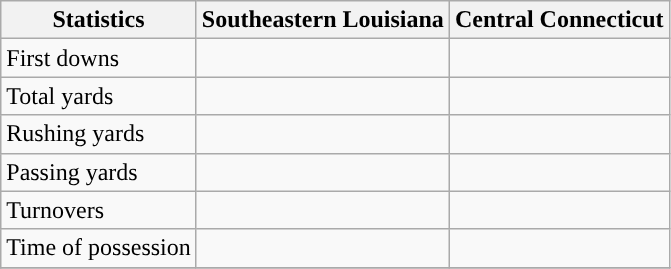<table class="wikitable">
<tr>
<th>Statistics</th>
<th>Southeastern Louisiana</th>
<th>Central Connecticut</th>
</tr>
<tr>
<td>First downs</td>
<td> </td>
<td> </td>
</tr>
<tr>
<td>Total yards</td>
<td> </td>
<td> </td>
</tr>
<tr>
<td>Rushing yards</td>
<td> </td>
<td> </td>
</tr>
<tr>
<td>Passing yards</td>
<td> </td>
<td> </td>
</tr>
<tr>
<td>Turnovers</td>
<td> </td>
<td> </td>
</tr>
<tr>
<td>Time of possession</td>
<td> </td>
<td> </td>
</tr>
<tr>
</tr>
</table>
